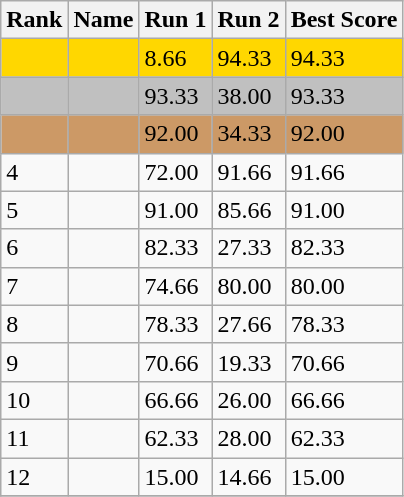<table class="wikitable">
<tr>
<th>Rank</th>
<th>Name</th>
<th>Run 1</th>
<th>Run 2</th>
<th>Best Score</th>
</tr>
<tr style="background:gold;">
<td></td>
<td></td>
<td>8.66</td>
<td>94.33</td>
<td>94.33</td>
</tr>
<tr style="background:silver;">
<td></td>
<td></td>
<td>93.33</td>
<td>38.00</td>
<td>93.33</td>
</tr>
<tr style="background:#cc9966;">
<td></td>
<td></td>
<td>92.00</td>
<td>34.33</td>
<td>92.00</td>
</tr>
<tr>
<td>4</td>
<td></td>
<td>72.00</td>
<td>91.66</td>
<td>91.66</td>
</tr>
<tr>
<td>5</td>
<td></td>
<td>91.00</td>
<td>85.66</td>
<td>91.00</td>
</tr>
<tr>
<td>6</td>
<td></td>
<td>82.33</td>
<td>27.33</td>
<td>82.33</td>
</tr>
<tr>
<td>7</td>
<td></td>
<td>74.66</td>
<td>80.00</td>
<td>80.00</td>
</tr>
<tr>
<td>8</td>
<td></td>
<td>78.33</td>
<td>27.66</td>
<td>78.33</td>
</tr>
<tr>
<td>9</td>
<td></td>
<td>70.66</td>
<td>19.33</td>
<td>70.66</td>
</tr>
<tr>
<td>10</td>
<td></td>
<td>66.66</td>
<td>26.00</td>
<td>66.66</td>
</tr>
<tr>
<td>11</td>
<td></td>
<td>62.33</td>
<td>28.00</td>
<td>62.33</td>
</tr>
<tr>
<td>12</td>
<td></td>
<td>15.00</td>
<td>14.66</td>
<td>15.00</td>
</tr>
<tr>
</tr>
</table>
